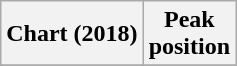<table class="wikitable sortable plainrowheaders" style="text-align:center">
<tr>
<th scope="col">Chart (2018)</th>
<th scope="col">Peak<br> position</th>
</tr>
<tr>
</tr>
</table>
